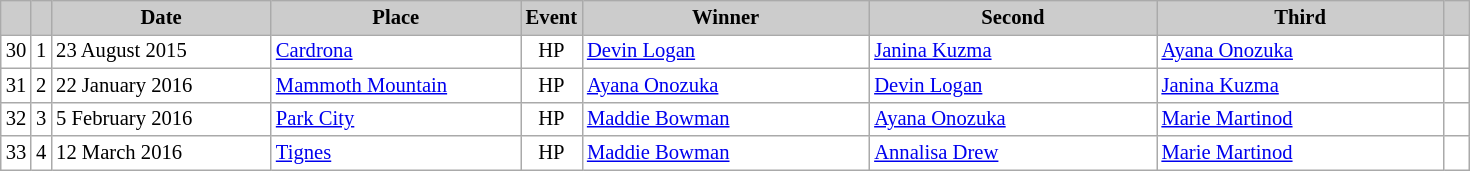<table class="wikitable plainrowheaders" style="background:#fff; font-size:86%; line-height:16px; border:grey solid 1px; border-collapse:collapse;">
<tr style="background:#ccc; text-align:center;">
<th scope="col" style="background:#ccc; width=20 px;"></th>
<th scope="col" style="background:#ccc; width=30 px;"></th>
<th scope="col" style="background:#ccc; width:140px;">Date</th>
<th scope="col" style="background:#ccc; width:160px;">Place</th>
<th scope="col" style="background:#ccc; width:15px;">Event</th>
<th scope="col" style="background:#ccc; width:185px;">Winner</th>
<th scope="col" style="background:#ccc; width:185px;">Second</th>
<th scope="col" style="background:#ccc; width:185px;">Third</th>
<th scope="col" style="background:#ccc; width:10px;"></th>
</tr>
<tr>
<td align=center>30</td>
<td align=center>1</td>
<td>23 August 2015</td>
<td> <a href='#'>Cardrona</a></td>
<td align=center>HP</td>
<td> <a href='#'>Devin Logan</a></td>
<td> <a href='#'>Janina Kuzma</a></td>
<td> <a href='#'>Ayana Onozuka</a></td>
<td></td>
</tr>
<tr>
<td align=center>31</td>
<td align=center>2</td>
<td>22 January 2016</td>
<td> <a href='#'>Mammoth Mountain</a></td>
<td align=center>HP</td>
<td> <a href='#'>Ayana Onozuka</a></td>
<td> <a href='#'>Devin Logan</a></td>
<td> <a href='#'>Janina Kuzma</a></td>
<td></td>
</tr>
<tr>
<td align=center>32</td>
<td align=center>3</td>
<td>5 February 2016</td>
<td> <a href='#'>Park City</a></td>
<td align=center>HP</td>
<td> <a href='#'>Maddie Bowman</a></td>
<td> <a href='#'>Ayana Onozuka</a></td>
<td> <a href='#'>Marie Martinod</a></td>
<td></td>
</tr>
<tr>
<td align=center>33</td>
<td align=center>4</td>
<td>12 March 2016</td>
<td> <a href='#'>Tignes</a></td>
<td align=center>HP</td>
<td> <a href='#'>Maddie Bowman</a></td>
<td> <a href='#'>Annalisa Drew</a></td>
<td> <a href='#'>Marie Martinod</a></td>
<td></td>
</tr>
</table>
